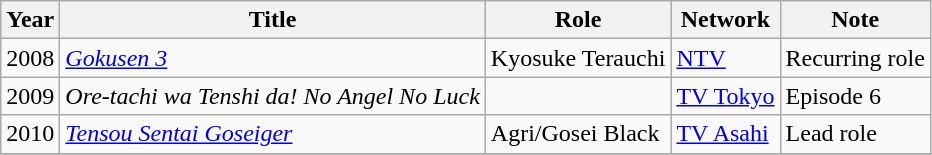<table class="wikitable">
<tr>
<th>Year</th>
<th>Title</th>
<th>Role</th>
<th>Network</th>
<th>Note</th>
</tr>
<tr>
<td>2008</td>
<td><em><a href='#'>Gokusen 3</a></em></td>
<td>Kyosuke Terauchi</td>
<td><a href='#'>NTV</a></td>
<td>Recurring role</td>
</tr>
<tr>
<td>2009</td>
<td><em>Ore-tachi wa Tenshi da! No Angel No Luck</em></td>
<td></td>
<td><a href='#'>TV Tokyo</a></td>
<td>Episode 6</td>
</tr>
<tr>
<td>2010</td>
<td><em><a href='#'>Tensou Sentai Goseiger</a></em></td>
<td>Agri/Gosei Black</td>
<td><a href='#'>TV Asahi</a></td>
<td>Lead role</td>
</tr>
<tr>
</tr>
</table>
